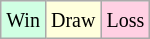<table class="wikitable">
<tr>
<td style="background-color: #d0ffe3;"><small>Win</small></td>
<td style="background-color: #ffffdd;"><small>Draw</small></td>
<td style="background-color: #ffd0e3;"><small>Loss</small></td>
</tr>
</table>
